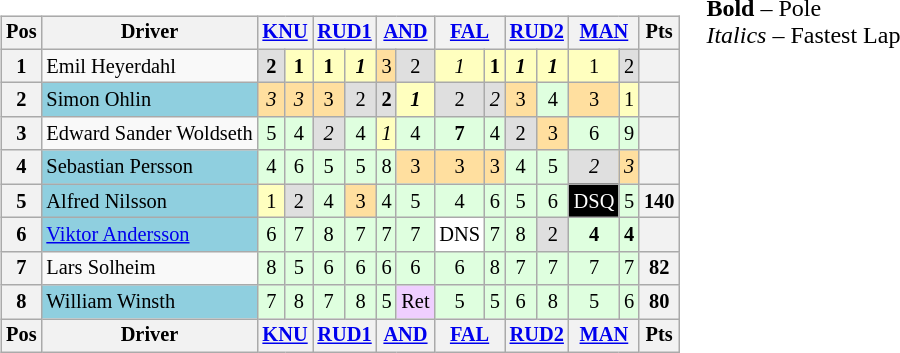<table>
<tr>
<td valign="top"><br><table class="wikitable" style="font-size: 85%; text-align:center">
<tr valign="top">
<th valign="middle">Pos</th>
<th valign="middle">Driver</th>
<th colspan=2><a href='#'>KNU</a></th>
<th colspan=2><a href='#'>RUD1</a></th>
<th colspan=2><a href='#'>AND</a></th>
<th colspan=2><a href='#'>FAL</a></th>
<th colspan=2><a href='#'>RUD2</a></th>
<th colspan=2><a href='#'>MAN</a></th>
<th valign="middle">Pts</th>
</tr>
<tr>
<th>1</th>
<td align=left> Emil Heyerdahl</td>
<td style="background:#dfdfdf;"><strong>2</strong></td>
<td style="background:#ffffbf;"><strong>1</strong></td>
<td style="background:#ffffbf;"><strong>1</strong></td>
<td style="background:#ffffbf;"><strong><em>1</em></strong></td>
<td style="background:#ffdf9f;">3</td>
<td style="background:#dfdfdf;">2</td>
<td style="background:#ffffbf;"><em>1</em></td>
<td style="background:#ffffbf;"><strong>1</strong></td>
<td style="background:#ffffbf;"><strong><em>1</em></strong></td>
<td style="background:#ffffbf;"><strong><em>1</em></strong></td>
<td style="background:#ffffbf;">1</td>
<td style="background:#dfdfdf;">2</td>
<th></th>
</tr>
<tr>
<th>2</th>
<td align=left style="background:#8fcfdf;"> Simon Ohlin</td>
<td style="background:#ffdf9f;"><em>3</em></td>
<td style="background:#ffdf9f;"><em>3</em></td>
<td style="background:#ffdf9f;">3</td>
<td style="background:#dfdfdf;">2</td>
<td style="background:#dfdfdf;"><strong>2</strong></td>
<td style="background:#ffffbf;"><strong><em>1</em></strong></td>
<td style="background:#dfdfdf;">2</td>
<td style="background:#dfdfdf;"><em>2</em></td>
<td style="background:#ffdf9f;">3</td>
<td style="background:#dfffdf;">4</td>
<td style="background:#ffdf9f;">3</td>
<td style="background:#ffffbf;">1</td>
<th></th>
</tr>
<tr>
<th>3</th>
<td align=left nowrap> Edward Sander Woldseth</td>
<td style="background:#dfffdf;">5</td>
<td style="background:#dfffdf;">4</td>
<td style="background:#dfdfdf;"><em>2</em></td>
<td style="background:#dfffdf;">4</td>
<td style="background:#ffffbf;"><em>1</em></td>
<td style="background:#dfffdf;">4</td>
<td style="background:#dfffdf;"><strong>7</strong></td>
<td style="background:#dfffdf;">4</td>
<td style="background:#dfdfdf;">2</td>
<td style="background:#ffdf9f;">3</td>
<td style="background:#dfffdf;">6</td>
<td style="background:#dfffdf;">9</td>
<th></th>
</tr>
<tr>
<th>4</th>
<td align=left style="background:#8fcfdf;"> Sebastian Persson</td>
<td style="background:#dfffdf;">4</td>
<td style="background:#dfffdf;">6</td>
<td style="background:#dfffdf;">5</td>
<td style="background:#dfffdf;">5</td>
<td style="background:#dfffdf;">8</td>
<td style="background:#ffdf9f;">3</td>
<td style="background:#ffdf9f;">3</td>
<td style="background:#ffdf9f;">3</td>
<td style="background:#dfffdf;">4</td>
<td style="background:#dfffdf;">5</td>
<td style="background:#dfdfdf;"><em>2</em></td>
<td style="background:#ffdf9f;"><em>3</em></td>
<th></th>
</tr>
<tr>
<th>5</th>
<td align=left style="background:#8fcfdf;"> Alfred Nilsson</td>
<td style="background:#ffffbf;">1</td>
<td style="background:#dfdfdf;">2</td>
<td style="background:#dfffdf;">4</td>
<td style="background:#ffdf9f;">3</td>
<td style="background:#dfffdf;">4</td>
<td style="background:#dfffdf;">5</td>
<td style="background:#dfffdf;">4</td>
<td style="background:#dfffdf;">6</td>
<td style="background:#dfffdf;">5</td>
<td style="background:#dfffdf;">6</td>
<td style="background:#000000; color:white;">DSQ</td>
<td style="background:#dfffdf;">5</td>
<th>140</th>
</tr>
<tr>
<th>6</th>
<td align=left style="background:#8fcfdf;"> <a href='#'>Viktor Andersson</a></td>
<td style="background:#dfffdf;">6</td>
<td style="background:#dfffdf;">7</td>
<td style="background:#dfffdf;">8</td>
<td style="background:#dfffdf;">7</td>
<td style="background:#dfffdf;">7</td>
<td style="background:#dfffdf;">7</td>
<td style="background:#ffffff;">DNS</td>
<td style="background:#dfffdf;">7</td>
<td style="background:#dfffdf;">8</td>
<td style="background:#dfdfdf;">2</td>
<td style="background:#dfffdf;"><strong>4</strong></td>
<td style="background:#dfffdf;"><strong>4</strong></td>
<th></th>
</tr>
<tr>
<th>7</th>
<td align=left> Lars Solheim</td>
<td style="background:#dfffdf;">8</td>
<td style="background:#dfffdf;">5</td>
<td style="background:#dfffdf;">6</td>
<td style="background:#dfffdf;">6</td>
<td style="background:#dfffdf;">6</td>
<td style="background:#dfffdf;">6</td>
<td style="background:#dfffdf;">6</td>
<td style="background:#dfffdf;">8</td>
<td style="background:#dfffdf;">7</td>
<td style="background:#dfffdf;">7</td>
<td style="background:#dfffdf;">7</td>
<td style="background:#dfffdf;">7</td>
<th>82</th>
</tr>
<tr>
<th>8</th>
<td align=left style="background:#8fcfdf;"> William Winsth</td>
<td style="background:#dfffdf;">7</td>
<td style="background:#dfffdf;">8</td>
<td style="background:#dfffdf;">7</td>
<td style="background:#dfffdf;">8</td>
<td style="background:#dfffdf;">5</td>
<td style="background:#efcfff;">Ret</td>
<td style="background:#dfffdf;">5</td>
<td style="background:#dfffdf;">5</td>
<td style="background:#dfffdf;">6</td>
<td style="background:#dfffdf;">8</td>
<td style="background:#dfffdf;">5</td>
<td style="background:#dfffdf;">6</td>
<th>80</th>
</tr>
<tr valign="top">
<th valign="middle">Pos</th>
<th valign="middle">Driver</th>
<th colspan=2><a href='#'>KNU</a></th>
<th colspan=2><a href='#'>RUD1</a></th>
<th colspan=2><a href='#'>AND</a></th>
<th colspan=2><a href='#'>FAL</a></th>
<th colspan=2><a href='#'>RUD2</a></th>
<th colspan=2><a href='#'>MAN</a></th>
<th valign="middle">Pts</th>
</tr>
</table>
</td>
<td valign="top"><br>
<span><strong>Bold</strong> – Pole<br>
<em>Italics</em> – Fastest Lap</span></td>
</tr>
</table>
